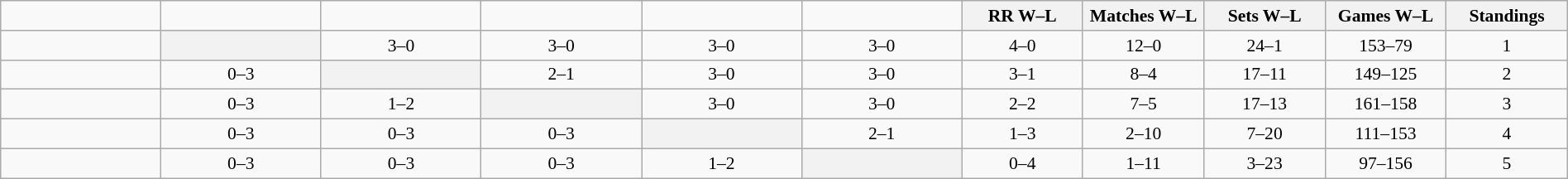<table class="wikitable" style="width: 100%; text-align:center; font-size:90%">
<tr>
<td width=108></td>
<td width=108></td>
<td width=108></td>
<td width=108></td>
<td width=108></td>
<td width=108></td>
<th width=80>RR W–L</th>
<th width=80>Matches W–L</th>
<th width=80>Sets W–L</th>
<th width=80>Games W–L</th>
<th width=80>Standings</th>
</tr>
<tr>
<td style="text-align:left;"></td>
<th bgcolor="ededed"></th>
<td>3–0</td>
<td>3–0</td>
<td>3–0</td>
<td>3–0</td>
<td>4–0</td>
<td>12–0</td>
<td>24–1</td>
<td>153–79</td>
<td>1</td>
</tr>
<tr>
<td style="text-align:left;"></td>
<td>0–3</td>
<th bgcolor="ededed"></th>
<td>2–1</td>
<td>3–0</td>
<td>3–0</td>
<td>3–1</td>
<td>8–4</td>
<td>17–11</td>
<td>149–125</td>
<td>2</td>
</tr>
<tr>
<td style="text-align:left;"></td>
<td>0–3</td>
<td>1–2</td>
<th bgcolor="ededed"></th>
<td>3–0</td>
<td>3–0</td>
<td>2–2</td>
<td>7–5</td>
<td>17–13</td>
<td>161–158</td>
<td>3</td>
</tr>
<tr>
<td style="text-align:left;"></td>
<td>0–3</td>
<td>0–3</td>
<td>0–3</td>
<th bgcolor="ededed"></th>
<td>2–1</td>
<td>1–3</td>
<td>2–10</td>
<td>7–20</td>
<td>111–153</td>
<td>4</td>
</tr>
<tr>
<td style="text-align:left;"></td>
<td>0–3</td>
<td>0–3</td>
<td>0–3</td>
<td>1–2</td>
<th bgcolor="ededed"></th>
<td>0–4</td>
<td>1–11</td>
<td>3–23</td>
<td>97–156</td>
<td>5</td>
</tr>
</table>
